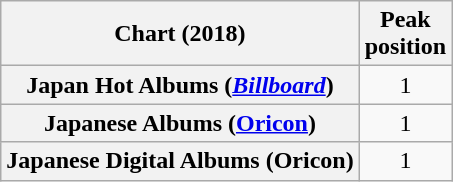<table class="wikitable sortable plainrowheaders" style="text-align:center">
<tr>
<th scope="col">Chart (2018)</th>
<th scope="col">Peak<br>position</th>
</tr>
<tr>
<th scope="row">Japan Hot Albums (<a href='#'><em>Billboard</em></a>)</th>
<td>1</td>
</tr>
<tr>
<th scope="row">Japanese Albums (<a href='#'>Oricon</a>)</th>
<td>1</td>
</tr>
<tr>
<th scope="row">Japanese Digital Albums (Oricon)</th>
<td>1</td>
</tr>
</table>
